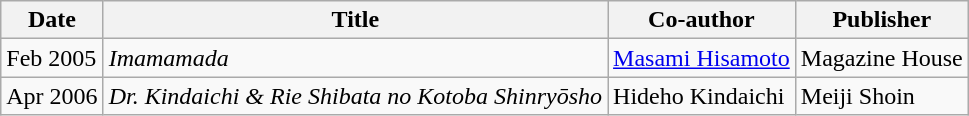<table class="wikitable">
<tr>
<th>Date</th>
<th>Title</th>
<th>Co-author</th>
<th>Publisher</th>
</tr>
<tr>
<td>Feb 2005</td>
<td><em>Imamamada</em></td>
<td><a href='#'>Masami Hisamoto</a></td>
<td>Magazine House</td>
</tr>
<tr>
<td>Apr 2006</td>
<td><em>Dr. Kindaichi & Rie Shibata no Kotoba Shinryōsho</em></td>
<td>Hideho Kindaichi</td>
<td>Meiji Shoin</td>
</tr>
</table>
